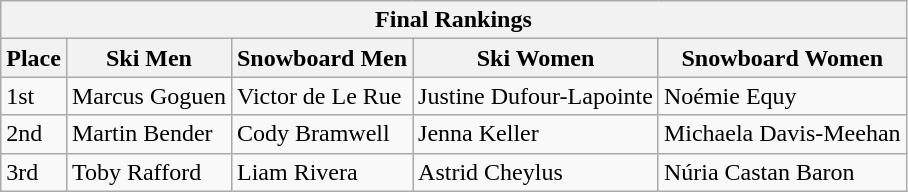<table class="wikitable">
<tr>
<th colspan="5">Final Rankings</th>
</tr>
<tr>
<th>Place</th>
<th>Ski Men</th>
<th>Snowboard Men</th>
<th>Ski Women</th>
<th>Snowboard Women</th>
</tr>
<tr>
<td>1st</td>
<td> Marcus Goguen</td>
<td> Victor de Le Rue</td>
<td> Justine Dufour-Lapointe</td>
<td> Noémie Equy</td>
</tr>
<tr>
<td>2nd</td>
<td> Martin Bender</td>
<td> Cody Bramwell</td>
<td> Jenna Keller</td>
<td> Michaela Davis-Meehan</td>
</tr>
<tr>
<td>3rd</td>
<td> Toby Rafford</td>
<td> Liam Rivera</td>
<td> Astrid Cheylus</td>
<td> Núria Castan Baron</td>
</tr>
</table>
